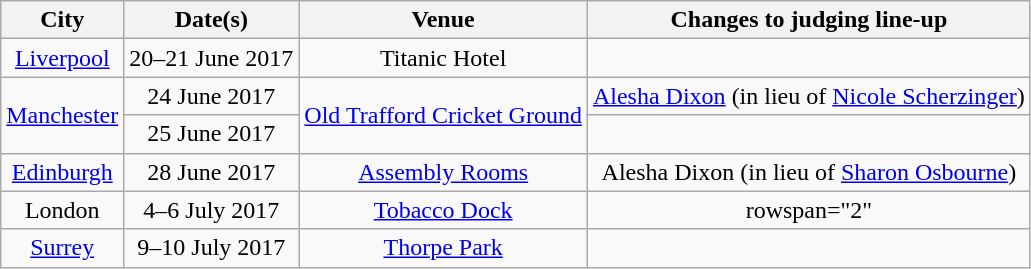<table class="wikitable sortable plainrowheaders" style="text-align:center">
<tr>
<th>City</th>
<th scope="col">Date(s)</th>
<th scope="col">Venue</th>
<th scope="col">Changes to judging line-up</th>
</tr>
<tr>
<td><a href='#'>Liverpool</a></td>
<td>20–21 June 2017</td>
<td>Titanic Hotel</td>
<td></td>
</tr>
<tr>
<td rowspan="2"><a href='#'>Manchester</a></td>
<td>24 June 2017</td>
<td rowspan="2"><a href='#'>Old Trafford Cricket Ground</a></td>
<td><a href='#'>Alesha Dixon</a> (in lieu of <a href='#'>Nicole Scherzinger</a>)</td>
</tr>
<tr>
<td>25 June 2017</td>
<td></td>
</tr>
<tr>
<td><a href='#'>Edinburgh</a></td>
<td>28 June 2017</td>
<td><a href='#'>Assembly Rooms</a></td>
<td>Alesha Dixon (in lieu of <a href='#'>Sharon Osbourne</a>)</td>
</tr>
<tr>
<td>London</td>
<td>4–6 July 2017</td>
<td><a href='#'>Tobacco Dock</a></td>
<td>rowspan="2" </td>
</tr>
<tr>
<td><a href='#'>Surrey</a></td>
<td>9–10 July 2017</td>
<td><a href='#'>Thorpe Park</a></td>
</tr>
</table>
